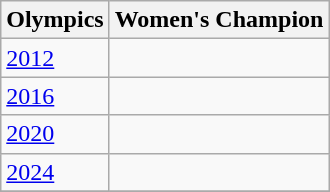<table class="wikitable" style="margin-left:1em">
<tr>
<th>Olympics</th>
<th>Women's Champion</th>
</tr>
<tr>
<td><a href='#'>2012</a></td>
<td></td>
</tr>
<tr>
<td><a href='#'>2016</a></td>
<td></td>
</tr>
<tr>
<td><a href='#'>2020</a></td>
<td></td>
</tr>
<tr>
<td><a href='#'>2024</a></td>
<td></td>
</tr>
<tr>
</tr>
</table>
